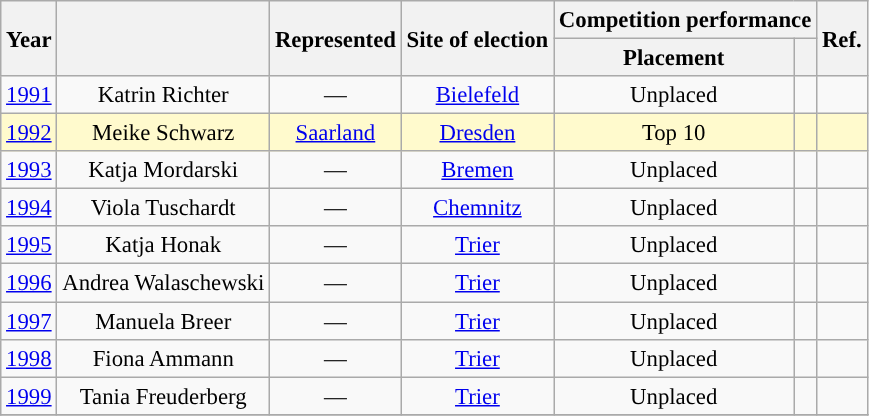<table class="wikitable" style="font-size: 95%; text-align:center">
<tr>
<th rowspan="2">Year</th>
<th rowspan="2"></th>
<th rowspan="2">Represented</th>
<th rowspan="2">Site of election</th>
<th colspan="2">Competition performance</th>
<th rowspan="2">Ref.</th>
</tr>
<tr>
<th>Placement</th>
<th></th>
</tr>
<tr>
<td><a href='#'>1991</a></td>
<td>Katrin Richter</td>
<td>—</td>
<td><a href='#'>Bielefeld</a></td>
<td>Unplaced</td>
<td></td>
<td></td>
</tr>
<tr style="background-color:#FFFACD">
<td><a href='#'>1992</a></td>
<td>Meike Schwarz</td>
<td><a href='#'>Saarland</a></td>
<td><a href='#'>Dresden</a></td>
<td>Top 10</td>
<td></td>
<td></td>
</tr>
<tr>
<td><a href='#'>1993</a></td>
<td>Katja Mordarski</td>
<td>—</td>
<td><a href='#'>Bremen</a></td>
<td>Unplaced</td>
<td></td>
<td></td>
</tr>
<tr>
<td><a href='#'>1994</a></td>
<td>Viola Tuschardt</td>
<td>—</td>
<td><a href='#'>Chemnitz</a></td>
<td>Unplaced</td>
<td></td>
<td></td>
</tr>
<tr>
<td><a href='#'>1995</a></td>
<td>Katja Honak</td>
<td>—</td>
<td><a href='#'>Trier</a></td>
<td>Unplaced</td>
<td></td>
<td></td>
</tr>
<tr>
<td><a href='#'>1996</a></td>
<td>Andrea Walaschewski</td>
<td>—</td>
<td><a href='#'>Trier</a></td>
<td>Unplaced</td>
<td></td>
<td></td>
</tr>
<tr>
<td><a href='#'>1997</a></td>
<td>Manuela Breer</td>
<td>—</td>
<td><a href='#'>Trier</a></td>
<td>Unplaced</td>
<td></td>
<td></td>
</tr>
<tr>
<td><a href='#'>1998</a></td>
<td>Fiona Ammann</td>
<td>—</td>
<td><a href='#'>Trier</a></td>
<td>Unplaced</td>
<td></td>
<td></td>
</tr>
<tr>
<td><a href='#'>1999</a></td>
<td>Tania Freuderberg</td>
<td>—</td>
<td><a href='#'>Trier</a></td>
<td>Unplaced</td>
<td></td>
<td></td>
</tr>
<tr>
</tr>
</table>
